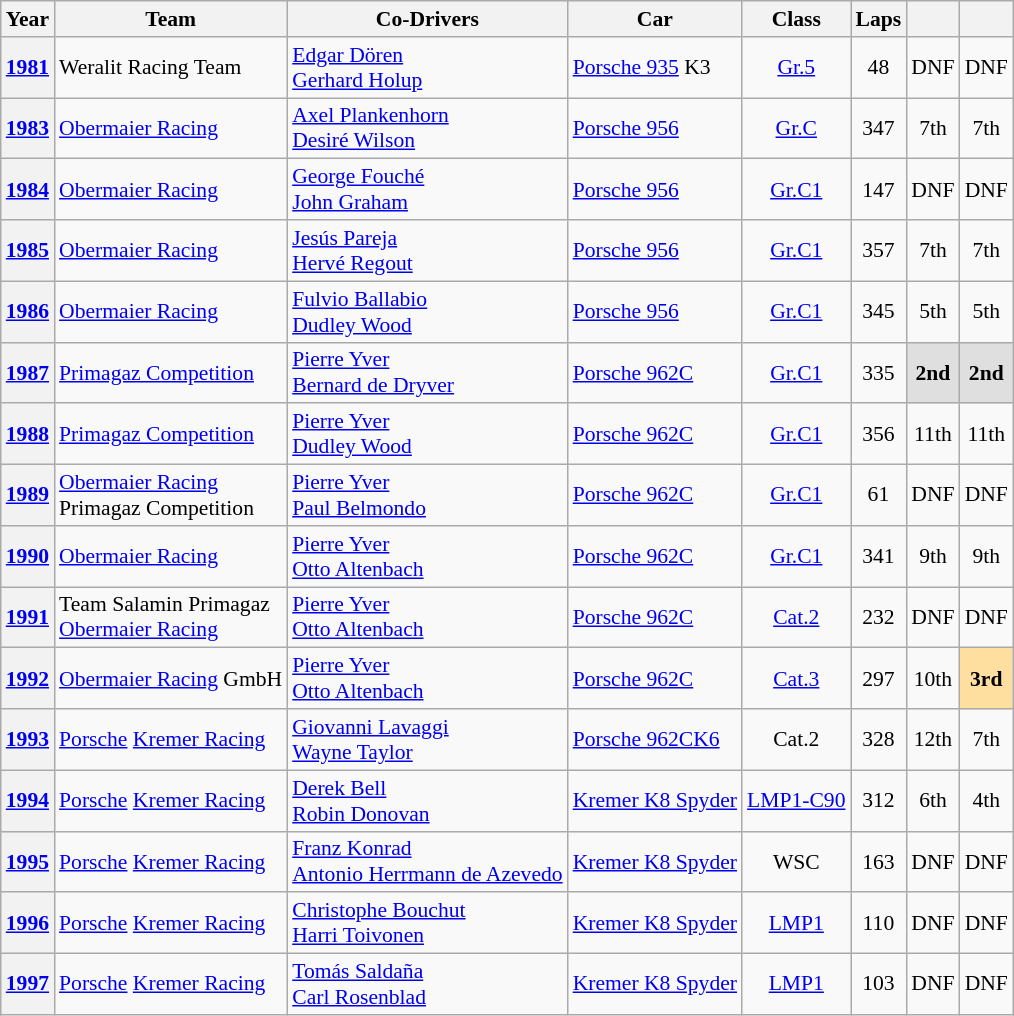<table class="wikitable" style="text-align:center; font-size:90%">
<tr>
<th>Year</th>
<th>Team</th>
<th>Co-Drivers</th>
<th>Car</th>
<th>Class</th>
<th>Laps</th>
<th></th>
<th></th>
</tr>
<tr>
<th><a href='#'>1981</a></th>
<td align="left"> Weralit Racing Team</td>
<td align="left"> <a href='#'>Edgar Dören</a><br> <a href='#'>Gerhard Holup</a></td>
<td align="left"><a href='#'>Porsche 935</a> K3</td>
<td><a href='#'>Gr.5</a></td>
<td>48</td>
<td>DNF</td>
<td>DNF</td>
</tr>
<tr>
<th><a href='#'>1983</a></th>
<td align="left"> <a href='#'>Obermaier Racing</a></td>
<td align="left"> <a href='#'>Axel Plankenhorn</a><br> <a href='#'>Desiré Wilson</a></td>
<td align="left"><a href='#'>Porsche 956</a></td>
<td><a href='#'>Gr.C</a></td>
<td>347</td>
<td>7th</td>
<td>7th</td>
</tr>
<tr>
<th><a href='#'>1984</a></th>
<td align="left"> <a href='#'>Obermaier Racing</a></td>
<td align="left"> <a href='#'>George Fouché</a><br> <a href='#'>John Graham</a></td>
<td align="left"><a href='#'>Porsche 956</a></td>
<td><a href='#'>Gr.C1</a></td>
<td>147</td>
<td>DNF</td>
<td>DNF</td>
</tr>
<tr>
<th><a href='#'>1985</a></th>
<td align="left"> <a href='#'>Obermaier Racing</a></td>
<td align="left"> <a href='#'>Jesús Pareja</a><br> <a href='#'>Hervé Regout</a></td>
<td align="left"><a href='#'>Porsche 956</a></td>
<td><a href='#'>Gr.C1</a></td>
<td>357</td>
<td>7th</td>
<td>7th</td>
</tr>
<tr>
<th><a href='#'>1986</a></th>
<td align="left"> <a href='#'>Obermaier Racing</a></td>
<td align="left"> <a href='#'>Fulvio Ballabio</a><br> <a href='#'>Dudley Wood</a></td>
<td align="left"><a href='#'>Porsche 956</a></td>
<td><a href='#'>Gr.C1</a></td>
<td>345</td>
<td>5th</td>
<td>5th</td>
</tr>
<tr>
<th><a href='#'>1987</a></th>
<td align="left"> <a href='#'>Primagaz Competition</a></td>
<td align="left"> <a href='#'>Pierre Yver</a><br> <a href='#'>Bernard de Dryver</a></td>
<td align="left"><a href='#'>Porsche 962C</a></td>
<td><a href='#'>Gr.C1</a></td>
<td>335</td>
<td style="background:#DFDFDF;"><strong>2nd</strong></td>
<td style="background:#DFDFDF;"><strong>2nd</strong></td>
</tr>
<tr>
<th><a href='#'>1988</a></th>
<td align="left"> <a href='#'>Primagaz Competition</a></td>
<td align="left"> <a href='#'>Pierre Yver</a><br> <a href='#'>Dudley Wood</a></td>
<td align="left"><a href='#'>Porsche 962C</a></td>
<td><a href='#'>Gr.C1</a></td>
<td>356</td>
<td>11th</td>
<td>11th</td>
</tr>
<tr>
<th><a href='#'>1989</a></th>
<td align="left"> <a href='#'>Obermaier Racing</a><br> Primagaz Competition</td>
<td align="left"> <a href='#'>Pierre Yver</a><br> <a href='#'>Paul Belmondo</a></td>
<td align="left"><a href='#'>Porsche 962C</a></td>
<td><a href='#'>Gr.C1</a></td>
<td>61</td>
<td>DNF</td>
<td>DNF</td>
</tr>
<tr>
<th><a href='#'>1990</a></th>
<td align="left"> <a href='#'>Obermaier Racing</a></td>
<td align="left"> <a href='#'>Pierre Yver</a><br> <a href='#'>Otto Altenbach</a></td>
<td align="left"><a href='#'>Porsche 962C</a></td>
<td><a href='#'>Gr.C1</a></td>
<td>341</td>
<td>9th</td>
<td>9th</td>
</tr>
<tr>
<th><a href='#'>1991</a></th>
<td align="left"> Team Salamin Primagaz<br> <a href='#'>Obermaier Racing</a></td>
<td align="left"> <a href='#'>Pierre Yver</a><br> <a href='#'>Otto Altenbach</a></td>
<td align="left"><a href='#'>Porsche 962C</a></td>
<td><a href='#'>Cat.2</a></td>
<td>232</td>
<td>DNF</td>
<td>DNF</td>
</tr>
<tr>
<th><a href='#'>1992</a></th>
<td align="left"> <a href='#'>Obermaier Racing</a> GmbH</td>
<td align="left"> <a href='#'>Pierre Yver</a><br> <a href='#'>Otto Altenbach</a></td>
<td align="left"><a href='#'>Porsche 962C</a></td>
<td><a href='#'>Cat.3</a></td>
<td>297</td>
<td>10th</td>
<td style="background:#FFDF9F;"><strong>3rd</strong></td>
</tr>
<tr>
<th><a href='#'>1993</a></th>
<td align="left"> <a href='#'>Porsche</a> <a href='#'>Kremer Racing</a></td>
<td align="left"> <a href='#'>Giovanni Lavaggi</a><br> <a href='#'>Wayne Taylor</a></td>
<td align="left"><a href='#'>Porsche 962CK6</a></td>
<td>Cat.2</td>
<td>328</td>
<td>12th</td>
<td>7th</td>
</tr>
<tr>
<th><a href='#'>1994</a></th>
<td align="left"> <a href='#'>Porsche</a> <a href='#'>Kremer Racing</a></td>
<td align="left"> <a href='#'>Derek Bell</a><br> <a href='#'>Robin Donovan</a></td>
<td align="left"><a href='#'>Kremer K8 Spyder</a></td>
<td><a href='#'>LMP1-C90</a></td>
<td>312</td>
<td>6th</td>
<td>4th</td>
</tr>
<tr>
<th><a href='#'>1995</a></th>
<td align="left"> <a href='#'>Porsche</a> <a href='#'>Kremer Racing</a></td>
<td align="left"> <a href='#'>Franz Konrad</a><br> <a href='#'>Antonio Herrmann de Azevedo</a></td>
<td align="left"><a href='#'>Kremer K8 Spyder</a></td>
<td>WSC</td>
<td>163</td>
<td>DNF</td>
<td>DNF</td>
</tr>
<tr>
<th><a href='#'>1996</a></th>
<td align="left"> <a href='#'>Porsche</a> <a href='#'>Kremer Racing</a></td>
<td align="left"> <a href='#'>Christophe Bouchut</a><br> <a href='#'>Harri Toivonen</a></td>
<td align="left"><a href='#'>Kremer K8 Spyder</a></td>
<td><a href='#'>LMP1</a></td>
<td>110</td>
<td>DNF</td>
<td>DNF</td>
</tr>
<tr>
<th><a href='#'>1997</a></th>
<td align="left"> <a href='#'>Porsche</a> <a href='#'>Kremer Racing</a></td>
<td align="left"> <a href='#'>Tomás Saldaña</a><br> <a href='#'>Carl Rosenblad</a></td>
<td align="left"><a href='#'>Kremer K8 Spyder</a></td>
<td><a href='#'>LMP1</a></td>
<td>103</td>
<td>DNF</td>
<td>DNF</td>
</tr>
</table>
